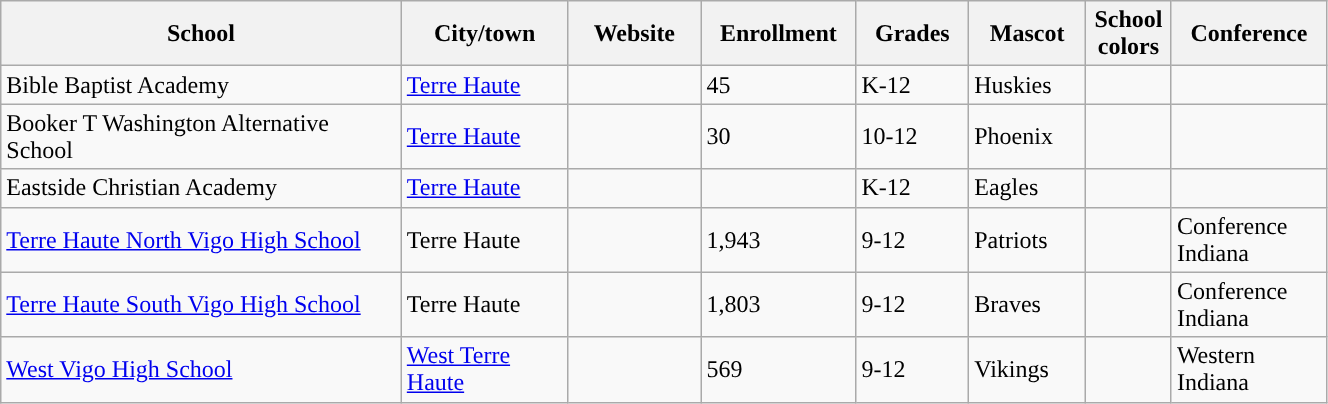<table class="wikitable sortable" width="70%">
<tr>
<th width="20%">School</th>
<th width="08%">City/town</th>
<th width="06%">Website</th>
<th width="04%">Enrollment</th>
<th width="04%">Grades</th>
<th width="04%">Mascot</th>
<th width=01%>School colors</th>
<th width="04%">Conference</th>
</tr>
<tr>
<td>Bible Baptist Academy</td>
<td><a href='#'>Terre Haute</a></td>
<td></td>
<td>45</td>
<td>K-12</td>
<td>Huskies</td>
<td></td>
<td></td>
</tr>
<tr>
<td>Booker T Washington Alternative School</td>
<td><a href='#'>Terre Haute</a></td>
<td></td>
<td>30</td>
<td>10-12</td>
<td>Phoenix</td>
<td></td>
<td></td>
</tr>
<tr>
<td>Eastside Christian Academy</td>
<td><a href='#'>Terre Haute</a></td>
<td></td>
<td></td>
<td>K-12</td>
<td>Eagles</td>
<td></td>
<td></td>
</tr>
<tr>
<td><a href='#'>Terre Haute North Vigo High School</a></td>
<td>Terre Haute</td>
<td></td>
<td>1,943</td>
<td>9-12</td>
<td>Patriots</td>
<td>  </td>
<td>Conference Indiana</td>
</tr>
<tr>
<td><a href='#'>Terre Haute South Vigo High School</a></td>
<td>Terre Haute</td>
<td></td>
<td>1,803</td>
<td>9-12</td>
<td>Braves</td>
<td>  </td>
<td>Conference Indiana</td>
</tr>
<tr>
<td><a href='#'>West Vigo High School</a></td>
<td><a href='#'>West Terre Haute</a></td>
<td></td>
<td>569</td>
<td>9-12</td>
<td>Vikings</td>
<td>  </td>
<td>Western Indiana</td>
</tr>
</table>
